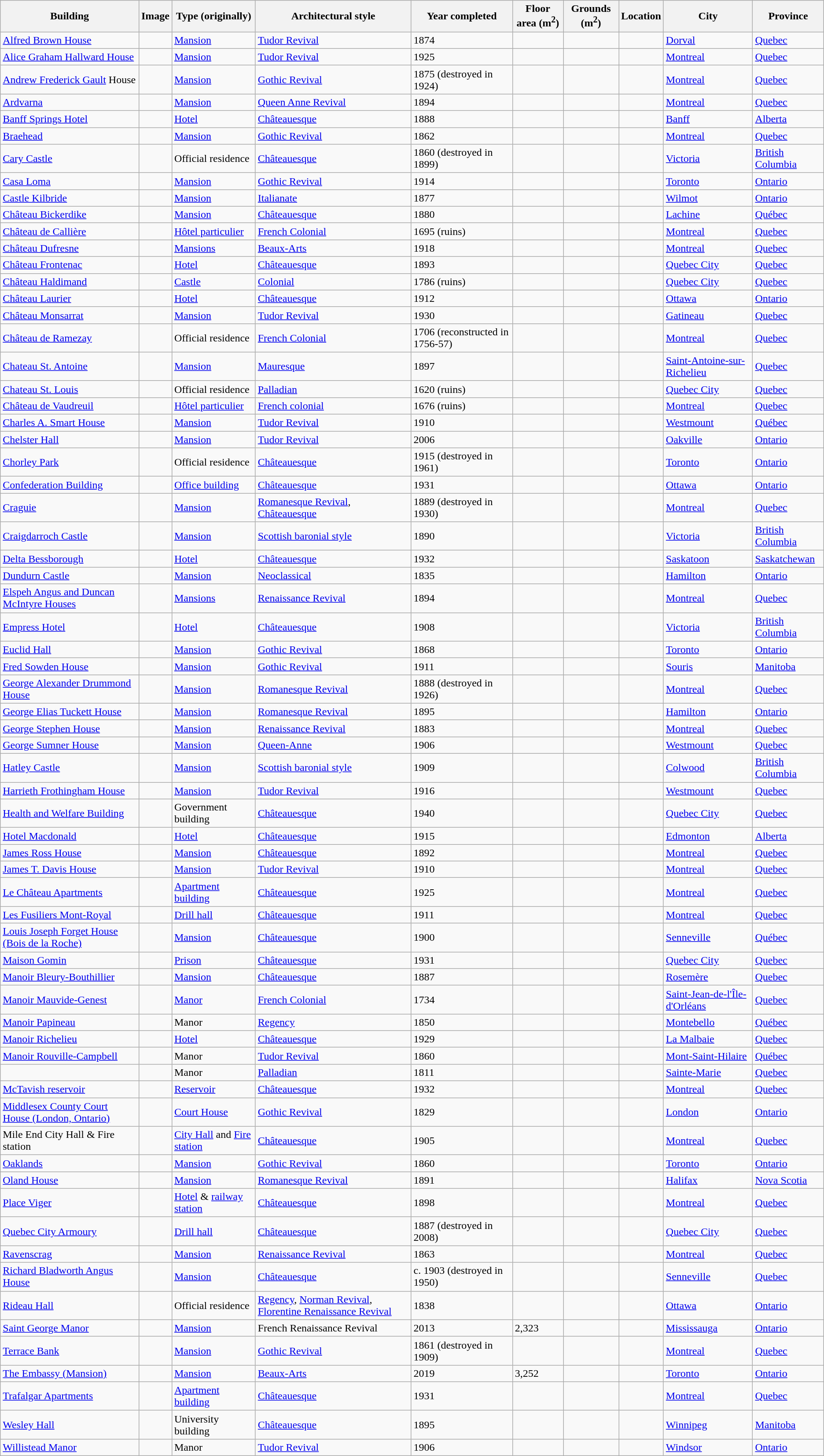<table class="wikitable sortable sticky-header" style=text-align:left" style="margin:1em auto;">
<tr>
<th>Building</th>
<th>Image</th>
<th>Type (originally)</th>
<th>Architectural style</th>
<th>Year completed</th>
<th>Floor area (m<sup>2</sup>)</th>
<th>Grounds (m<sup>2</sup>)</th>
<th>Location</th>
<th>City</th>
<th>Province</th>
</tr>
<tr>
<td><a href='#'>Alfred Brown House</a></td>
<td></td>
<td><a href='#'>Mansion</a></td>
<td><a href='#'>Tudor Revival</a></td>
<td>1874</td>
<td></td>
<td></td>
<td></td>
<td><a href='#'>Dorval</a></td>
<td><a href='#'>Quebec</a></td>
</tr>
<tr>
<td><a href='#'>Alice Graham Hallward House</a></td>
<td></td>
<td><a href='#'>Mansion</a></td>
<td><a href='#'>Tudor Revival</a></td>
<td>1925</td>
<td></td>
<td></td>
<td></td>
<td><a href='#'>Montreal</a></td>
<td><a href='#'>Quebec</a></td>
</tr>
<tr>
<td><a href='#'>Andrew Frederick Gault</a> House</td>
<td></td>
<td><a href='#'>Mansion</a></td>
<td><a href='#'>Gothic Revival</a></td>
<td>1875 (destroyed in 1924)</td>
<td></td>
<td></td>
<td></td>
<td><a href='#'>Montreal</a></td>
<td><a href='#'>Quebec</a></td>
</tr>
<tr>
<td><a href='#'>Ardvarna</a></td>
<td></td>
<td><a href='#'>Mansion</a></td>
<td><a href='#'>Queen Anne Revival</a></td>
<td>1894</td>
<td></td>
<td></td>
<td></td>
<td><a href='#'>Montreal</a></td>
<td><a href='#'>Quebec</a></td>
</tr>
<tr>
<td><a href='#'>Banff Springs Hotel</a></td>
<td></td>
<td><a href='#'>Hotel</a></td>
<td><a href='#'>Châteauesque</a></td>
<td>1888</td>
<td></td>
<td></td>
<td></td>
<td><a href='#'>Banff</a></td>
<td><a href='#'>Alberta</a></td>
</tr>
<tr>
<td><a href='#'>Braehead</a></td>
<td></td>
<td><a href='#'>Mansion</a></td>
<td><a href='#'>Gothic Revival</a></td>
<td>1862</td>
<td></td>
<td></td>
<td></td>
<td><a href='#'>Montreal</a></td>
<td><a href='#'>Quebec</a></td>
</tr>
<tr>
<td><a href='#'>Cary Castle</a></td>
<td></td>
<td>Official residence</td>
<td><a href='#'>Châteauesque</a></td>
<td>1860 (destroyed in 1899)</td>
<td></td>
<td></td>
<td></td>
<td><a href='#'>Victoria</a></td>
<td><a href='#'>British Columbia</a></td>
</tr>
<tr>
<td><a href='#'>Casa Loma</a></td>
<td></td>
<td><a href='#'>Mansion</a></td>
<td><a href='#'>Gothic Revival</a></td>
<td>1914</td>
<td></td>
<td></td>
<td></td>
<td><a href='#'>Toronto</a></td>
<td><a href='#'>Ontario</a></td>
</tr>
<tr>
<td><a href='#'>Castle Kilbride</a></td>
<td></td>
<td><a href='#'>Mansion</a></td>
<td><a href='#'>Italianate</a></td>
<td>1877</td>
<td></td>
<td></td>
<td></td>
<td><a href='#'>Wilmot</a></td>
<td><a href='#'>Ontario</a></td>
</tr>
<tr>
<td><a href='#'>Château Bickerdike</a></td>
<td></td>
<td><a href='#'>Mansion</a></td>
<td><a href='#'>Châteauesque</a></td>
<td>1880</td>
<td></td>
<td></td>
<td></td>
<td><a href='#'>Lachine</a></td>
<td><a href='#'>Québec</a></td>
</tr>
<tr>
<td><a href='#'>Château de Callière</a></td>
<td></td>
<td><a href='#'>Hôtel particulier</a></td>
<td><a href='#'>French Colonial</a></td>
<td>1695 (ruins)</td>
<td></td>
<td></td>
<td></td>
<td><a href='#'>Montreal</a></td>
<td><a href='#'>Quebec</a></td>
</tr>
<tr>
<td><a href='#'>Château Dufresne</a></td>
<td></td>
<td><a href='#'>Mansions</a></td>
<td><a href='#'>Beaux-Arts</a></td>
<td>1918</td>
<td></td>
<td></td>
<td></td>
<td><a href='#'>Montreal</a></td>
<td><a href='#'>Quebec</a></td>
</tr>
<tr>
<td><a href='#'>Château Frontenac</a></td>
<td></td>
<td><a href='#'>Hotel</a></td>
<td><a href='#'>Châteauesque</a></td>
<td>1893</td>
<td></td>
<td></td>
<td></td>
<td><a href='#'>Quebec City</a></td>
<td><a href='#'>Quebec</a></td>
</tr>
<tr>
<td><a href='#'>Château Haldimand</a></td>
<td></td>
<td><a href='#'>Castle</a></td>
<td><a href='#'>Colonial</a></td>
<td>1786 (ruins)</td>
<td></td>
<td></td>
<td></td>
<td><a href='#'>Quebec City</a></td>
<td><a href='#'>Quebec</a></td>
</tr>
<tr>
<td><a href='#'>Château Laurier</a></td>
<td></td>
<td><a href='#'>Hotel</a></td>
<td><a href='#'>Châteauesque</a></td>
<td>1912</td>
<td></td>
<td></td>
<td></td>
<td><a href='#'>Ottawa</a></td>
<td><a href='#'>Ontario</a></td>
</tr>
<tr>
<td><a href='#'>Château Monsarrat</a></td>
<td></td>
<td><a href='#'>Mansion</a></td>
<td><a href='#'>Tudor Revival</a></td>
<td>1930</td>
<td></td>
<td></td>
<td></td>
<td><a href='#'>Gatineau</a></td>
<td><a href='#'>Quebec</a></td>
</tr>
<tr>
<td><a href='#'>Château de Ramezay</a></td>
<td></td>
<td>Official residence</td>
<td><a href='#'>French Colonial</a></td>
<td>1706 (reconstructed in 1756-57)</td>
<td></td>
<td></td>
<td></td>
<td><a href='#'>Montreal</a></td>
<td><a href='#'>Quebec</a></td>
</tr>
<tr>
<td><a href='#'>Chateau St. Antoine</a></td>
<td></td>
<td><a href='#'>Mansion</a></td>
<td><a href='#'>Mauresque</a></td>
<td>1897</td>
<td></td>
<td></td>
<td></td>
<td><a href='#'>Saint-Antoine-sur-Richelieu</a></td>
<td><a href='#'>Quebec</a></td>
</tr>
<tr>
<td><a href='#'>Chateau St. Louis</a></td>
<td></td>
<td>Official residence</td>
<td><a href='#'>Palladian</a></td>
<td>1620 (ruins)</td>
<td></td>
<td></td>
<td></td>
<td><a href='#'>Quebec City</a></td>
<td><a href='#'>Quebec</a></td>
</tr>
<tr>
<td><a href='#'>Château de Vaudreuil</a></td>
<td></td>
<td><a href='#'>Hôtel particulier</a></td>
<td><a href='#'>French colonial</a></td>
<td>1676 (ruins)</td>
<td></td>
<td></td>
<td></td>
<td><a href='#'>Montreal</a></td>
<td><a href='#'>Quebec</a></td>
</tr>
<tr>
<td><a href='#'>Charles A. Smart House</a></td>
<td></td>
<td><a href='#'>Mansion</a></td>
<td><a href='#'>Tudor Revival</a></td>
<td>1910</td>
<td></td>
<td></td>
<td></td>
<td><a href='#'>Westmount</a></td>
<td><a href='#'>Québec</a></td>
</tr>
<tr>
<td><a href='#'>Chelster Hall</a></td>
<td></td>
<td><a href='#'>Mansion</a></td>
<td><a href='#'>Tudor Revival</a></td>
<td>2006</td>
<td></td>
<td></td>
<td></td>
<td><a href='#'>Oakville</a></td>
<td><a href='#'>Ontario</a></td>
</tr>
<tr>
<td><a href='#'>Chorley Park</a></td>
<td></td>
<td>Official residence</td>
<td><a href='#'>Châteauesque</a></td>
<td>1915 (destroyed in 1961)</td>
<td></td>
<td></td>
<td></td>
<td><a href='#'>Toronto</a></td>
<td><a href='#'>Ontario</a></td>
</tr>
<tr>
<td><a href='#'>Confederation Building</a></td>
<td></td>
<td><a href='#'>Office building</a></td>
<td><a href='#'>Châteauesque</a></td>
<td>1931</td>
<td></td>
<td></td>
<td></td>
<td><a href='#'>Ottawa</a></td>
<td><a href='#'>Ontario</a></td>
</tr>
<tr>
<td><a href='#'>Craguie</a></td>
<td></td>
<td><a href='#'>Mansion</a></td>
<td><a href='#'>Romanesque Revival</a>, <a href='#'>Châteauesque</a></td>
<td>1889 (destroyed in 1930)</td>
<td></td>
<td></td>
<td></td>
<td><a href='#'>Montreal</a></td>
<td><a href='#'>Quebec</a></td>
</tr>
<tr>
<td><a href='#'>Craigdarroch Castle</a></td>
<td></td>
<td><a href='#'>Mansion</a></td>
<td><a href='#'>Scottish baronial style</a></td>
<td>1890</td>
<td></td>
<td></td>
<td></td>
<td><a href='#'>Victoria</a></td>
<td><a href='#'>British Columbia</a></td>
</tr>
<tr>
<td><a href='#'>Delta Bessborough</a></td>
<td></td>
<td><a href='#'>Hotel</a></td>
<td><a href='#'>Châteauesque</a></td>
<td>1932</td>
<td></td>
<td></td>
<td></td>
<td><a href='#'>Saskatoon</a></td>
<td><a href='#'>Saskatchewan</a></td>
</tr>
<tr>
<td><a href='#'>Dundurn Castle</a></td>
<td></td>
<td><a href='#'>Mansion</a></td>
<td><a href='#'>Neoclassical</a></td>
<td>1835</td>
<td></td>
<td></td>
<td></td>
<td><a href='#'>Hamilton</a></td>
<td><a href='#'>Ontario</a></td>
</tr>
<tr>
<td><a href='#'>Elspeh Angus and Duncan McIntyre Houses</a></td>
<td></td>
<td><a href='#'>Mansions</a></td>
<td><a href='#'>Renaissance Revival</a></td>
<td>1894</td>
<td></td>
<td></td>
<td></td>
<td><a href='#'>Montreal</a></td>
<td><a href='#'>Quebec</a></td>
</tr>
<tr>
<td><a href='#'>Empress Hotel</a></td>
<td></td>
<td><a href='#'>Hotel</a></td>
<td><a href='#'>Châteauesque</a></td>
<td>1908</td>
<td></td>
<td></td>
<td></td>
<td><a href='#'>Victoria</a></td>
<td><a href='#'>British Columbia</a></td>
</tr>
<tr>
<td><a href='#'>Euclid Hall</a></td>
<td></td>
<td><a href='#'>Mansion</a></td>
<td><a href='#'>Gothic Revival</a></td>
<td>1868</td>
<td></td>
<td></td>
<td></td>
<td><a href='#'>Toronto</a></td>
<td><a href='#'>Ontario</a></td>
</tr>
<tr>
<td><a href='#'>Fred Sowden House</a></td>
<td></td>
<td><a href='#'>Mansion</a></td>
<td><a href='#'>Gothic Revival</a></td>
<td>1911</td>
<td></td>
<td></td>
<td></td>
<td><a href='#'>Souris</a></td>
<td><a href='#'>Manitoba</a></td>
</tr>
<tr>
<td><a href='#'>George Alexander Drummond House</a></td>
<td></td>
<td><a href='#'>Mansion</a></td>
<td><a href='#'>Romanesque Revival</a></td>
<td>1888 (destroyed in 1926)</td>
<td></td>
<td></td>
<td></td>
<td><a href='#'>Montreal</a></td>
<td><a href='#'>Quebec</a></td>
</tr>
<tr>
<td><a href='#'>George Elias Tuckett House</a></td>
<td></td>
<td><a href='#'>Mansion</a></td>
<td><a href='#'>Romanesque Revival</a></td>
<td>1895</td>
<td></td>
<td></td>
<td></td>
<td><a href='#'>Hamilton</a></td>
<td><a href='#'>Ontario</a></td>
</tr>
<tr>
<td><a href='#'>George Stephen House</a></td>
<td></td>
<td><a href='#'>Mansion</a></td>
<td><a href='#'>Renaissance Revival</a></td>
<td>1883</td>
<td></td>
<td></td>
<td></td>
<td><a href='#'>Montreal</a></td>
<td><a href='#'>Quebec</a></td>
</tr>
<tr>
<td><a href='#'>George Sumner House</a></td>
<td></td>
<td><a href='#'>Mansion</a></td>
<td><a href='#'>Queen-Anne</a></td>
<td>1906</td>
<td></td>
<td></td>
<td></td>
<td><a href='#'>Westmount</a></td>
<td><a href='#'>Quebec</a></td>
</tr>
<tr>
<td><a href='#'>Hatley Castle</a></td>
<td></td>
<td><a href='#'>Mansion</a></td>
<td><a href='#'>Scottish baronial style</a></td>
<td>1909</td>
<td></td>
<td></td>
<td></td>
<td><a href='#'>Colwood</a></td>
<td><a href='#'>British Columbia</a></td>
</tr>
<tr>
<td><a href='#'>Harrieth Frothingham House</a></td>
<td></td>
<td><a href='#'>Mansion</a></td>
<td><a href='#'>Tudor Revival</a></td>
<td>1916</td>
<td></td>
<td></td>
<td></td>
<td><a href='#'>Westmount</a></td>
<td><a href='#'>Quebec</a></td>
</tr>
<tr>
<td><a href='#'>Health and Welfare Building</a></td>
<td></td>
<td>Government building</td>
<td><a href='#'>Châteauesque</a></td>
<td>1940</td>
<td></td>
<td></td>
<td></td>
<td><a href='#'>Quebec City</a></td>
<td><a href='#'>Quebec</a></td>
</tr>
<tr>
<td><a href='#'>Hotel Macdonald</a></td>
<td></td>
<td><a href='#'>Hotel</a></td>
<td><a href='#'>Châteauesque</a></td>
<td>1915</td>
<td></td>
<td></td>
<td></td>
<td><a href='#'>Edmonton</a></td>
<td><a href='#'>Alberta</a></td>
</tr>
<tr>
<td><a href='#'>James Ross House</a></td>
<td></td>
<td><a href='#'>Mansion</a></td>
<td><a href='#'>Châteauesque</a></td>
<td>1892</td>
<td></td>
<td></td>
<td></td>
<td><a href='#'>Montreal</a></td>
<td><a href='#'>Quebec</a></td>
</tr>
<tr>
<td><a href='#'>James T. Davis House</a></td>
<td></td>
<td><a href='#'>Mansion</a></td>
<td><a href='#'>Tudor Revival</a></td>
<td>1910</td>
<td></td>
<td></td>
<td></td>
<td><a href='#'>Montreal</a></td>
<td><a href='#'>Quebec</a></td>
</tr>
<tr>
<td><a href='#'>Le Château Apartments</a></td>
<td></td>
<td><a href='#'>Apartment building</a></td>
<td><a href='#'>Châteauesque</a></td>
<td>1925</td>
<td></td>
<td></td>
<td></td>
<td><a href='#'>Montreal</a></td>
<td><a href='#'>Quebec</a></td>
</tr>
<tr>
<td><a href='#'>Les Fusiliers Mont-Royal</a></td>
<td></td>
<td><a href='#'>Drill hall</a></td>
<td><a href='#'>Châteauesque</a></td>
<td>1911</td>
<td></td>
<td></td>
<td></td>
<td><a href='#'>Montreal</a></td>
<td><a href='#'>Quebec</a></td>
</tr>
<tr>
<td><a href='#'>Louis Joseph Forget House (Bois de la Roche)</a></td>
<td></td>
<td><a href='#'>Mansion</a></td>
<td><a href='#'>Châteauesque</a></td>
<td>1900</td>
<td></td>
<td></td>
<td></td>
<td><a href='#'>Senneville</a></td>
<td><a href='#'>Québec</a></td>
</tr>
<tr>
<td><a href='#'>Maison Gomin</a></td>
<td></td>
<td><a href='#'>Prison</a></td>
<td><a href='#'>Châteauesque</a></td>
<td>1931</td>
<td></td>
<td></td>
<td></td>
<td><a href='#'>Quebec City</a></td>
<td><a href='#'>Quebec</a></td>
</tr>
<tr>
<td><a href='#'>Manoir Bleury-Bouthillier</a></td>
<td></td>
<td><a href='#'>Mansion</a></td>
<td><a href='#'>Châteauesque</a></td>
<td>1887</td>
<td></td>
<td></td>
<td></td>
<td><a href='#'>Rosemère</a></td>
<td><a href='#'>Quebec</a></td>
</tr>
<tr>
<td><a href='#'>Manoir Mauvide-Genest</a></td>
<td></td>
<td><a href='#'>Manor</a></td>
<td><a href='#'>French Colonial</a></td>
<td>1734</td>
<td></td>
<td></td>
<td></td>
<td><a href='#'>Saint-Jean-de-l'Île-d'Orléans</a></td>
<td><a href='#'>Quebec</a></td>
</tr>
<tr>
<td><a href='#'>Manoir Papineau</a></td>
<td></td>
<td>Manor</td>
<td><a href='#'>Regency</a></td>
<td>1850</td>
<td></td>
<td></td>
<td></td>
<td><a href='#'>Montebello</a></td>
<td><a href='#'>Québec</a></td>
</tr>
<tr>
<td><a href='#'>Manoir Richelieu</a></td>
<td></td>
<td><a href='#'>Hotel</a></td>
<td><a href='#'>Châteauesque</a></td>
<td>1929</td>
<td></td>
<td></td>
<td></td>
<td><a href='#'>La Malbaie</a></td>
<td><a href='#'>Quebec</a></td>
</tr>
<tr>
<td><a href='#'>Manoir Rouville-Campbell</a></td>
<td></td>
<td>Manor</td>
<td><a href='#'>Tudor Revival</a></td>
<td>1860</td>
<td></td>
<td></td>
<td></td>
<td><a href='#'>Mont-Saint-Hilaire</a></td>
<td><a href='#'>Québec</a></td>
</tr>
<tr>
<td></td>
<td></td>
<td>Manor</td>
<td><a href='#'>Palladian</a></td>
<td>1811</td>
<td></td>
<td></td>
<td></td>
<td><a href='#'>Sainte-Marie</a></td>
<td><a href='#'>Quebec</a></td>
</tr>
<tr>
<td><a href='#'>McTavish reservoir</a></td>
<td></td>
<td><a href='#'>Reservoir</a></td>
<td><a href='#'>Châteauesque</a></td>
<td>1932</td>
<td></td>
<td></td>
<td></td>
<td><a href='#'>Montreal</a></td>
<td><a href='#'>Quebec</a></td>
</tr>
<tr>
<td><a href='#'>Middlesex County Court House (London, Ontario)</a></td>
<td></td>
<td><a href='#'>Court House</a></td>
<td><a href='#'>Gothic Revival</a></td>
<td>1829</td>
<td></td>
<td></td>
<td></td>
<td><a href='#'>London</a></td>
<td><a href='#'>Ontario</a></td>
</tr>
<tr>
<td>Mile End City Hall & Fire station</td>
<td></td>
<td><a href='#'>City Hall</a> and <a href='#'>Fire station</a></td>
<td><a href='#'>Châteauesque</a></td>
<td>1905</td>
<td></td>
<td></td>
<td></td>
<td><a href='#'>Montreal</a></td>
<td><a href='#'>Quebec</a></td>
</tr>
<tr>
<td><a href='#'>Oaklands</a></td>
<td></td>
<td><a href='#'>Mansion</a></td>
<td><a href='#'>Gothic Revival</a></td>
<td>1860</td>
<td></td>
<td></td>
<td></td>
<td><a href='#'>Toronto</a></td>
<td><a href='#'>Ontario</a></td>
</tr>
<tr>
<td><a href='#'>Oland House</a></td>
<td></td>
<td><a href='#'>Mansion</a></td>
<td><a href='#'>Romanesque Revival</a></td>
<td>1891</td>
<td></td>
<td></td>
<td></td>
<td><a href='#'>Halifax</a></td>
<td><a href='#'>Nova Scotia</a></td>
</tr>
<tr>
<td><a href='#'>Place Viger</a></td>
<td></td>
<td><a href='#'>Hotel</a> & <a href='#'>railway station</a></td>
<td><a href='#'>Châteauesque</a></td>
<td>1898</td>
<td></td>
<td></td>
<td></td>
<td><a href='#'>Montreal</a></td>
<td><a href='#'>Quebec</a></td>
</tr>
<tr>
<td><a href='#'>Quebec City Armoury</a></td>
<td></td>
<td><a href='#'>Drill hall</a></td>
<td><a href='#'>Châteauesque</a></td>
<td>1887 (destroyed in 2008)</td>
<td></td>
<td></td>
<td></td>
<td><a href='#'>Quebec City</a></td>
<td><a href='#'>Quebec</a></td>
</tr>
<tr>
<td><a href='#'>Ravenscrag</a></td>
<td></td>
<td><a href='#'>Mansion</a></td>
<td><a href='#'>Renaissance Revival</a></td>
<td>1863</td>
<td></td>
<td></td>
<td></td>
<td><a href='#'>Montreal</a></td>
<td><a href='#'>Quebec</a></td>
</tr>
<tr>
<td><a href='#'>Richard Bladworth Angus House</a></td>
<td></td>
<td><a href='#'>Mansion</a></td>
<td><a href='#'>Châteauesque</a></td>
<td>c. 1903 (destroyed in 1950)</td>
<td></td>
<td></td>
<td></td>
<td><a href='#'>Senneville</a></td>
<td><a href='#'>Quebec</a></td>
</tr>
<tr>
<td><a href='#'>Rideau Hall</a></td>
<td></td>
<td>Official residence</td>
<td><a href='#'>Regency</a>, <a href='#'>Norman Revival</a>, <a href='#'>Florentine Renaissance Revival</a></td>
<td>1838</td>
<td></td>
<td></td>
<td></td>
<td><a href='#'>Ottawa</a></td>
<td><a href='#'>Ontario</a></td>
</tr>
<tr>
<td><a href='#'>Saint George Manor</a></td>
<td></td>
<td><a href='#'>Mansion</a></td>
<td>French Renaissance Revival</td>
<td>2013</td>
<td>2,323</td>
<td></td>
<td></td>
<td><a href='#'>Mississauga</a></td>
<td><a href='#'>Ontario</a></td>
</tr>
<tr>
<td><a href='#'>Terrace Bank</a></td>
<td></td>
<td><a href='#'>Mansion</a></td>
<td><a href='#'>Gothic Revival</a></td>
<td>1861 (destroyed in 1909)</td>
<td></td>
<td></td>
<td></td>
<td><a href='#'>Montreal</a></td>
<td><a href='#'>Quebec</a></td>
</tr>
<tr>
<td><a href='#'>The Embassy (Mansion)</a></td>
<td></td>
<td><a href='#'>Mansion</a></td>
<td><a href='#'>Beaux-Arts</a></td>
<td>2019</td>
<td>3,252</td>
<td></td>
<td></td>
<td><a href='#'>Toronto</a></td>
<td><a href='#'>Ontario</a></td>
</tr>
<tr>
<td><a href='#'>Trafalgar Apartments</a></td>
<td></td>
<td><a href='#'>Apartment building</a></td>
<td><a href='#'>Châteauesque</a></td>
<td>1931</td>
<td></td>
<td></td>
<td></td>
<td><a href='#'>Montreal</a></td>
<td><a href='#'>Quebec</a></td>
</tr>
<tr>
<td><a href='#'>Wesley Hall</a></td>
<td></td>
<td>University building</td>
<td><a href='#'>Châteauesque</a></td>
<td>1895</td>
<td></td>
<td></td>
<td></td>
<td><a href='#'>Winnipeg</a></td>
<td><a href='#'>Manitoba</a></td>
</tr>
<tr>
<td><a href='#'>Willistead Manor</a></td>
<td></td>
<td>Manor</td>
<td><a href='#'>Tudor Revival</a></td>
<td>1906</td>
<td></td>
<td></td>
<td></td>
<td><a href='#'>Windsor</a></td>
<td><a href='#'>Ontario</a></td>
</tr>
</table>
